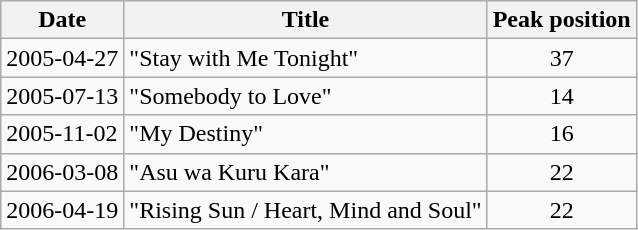<table class="wikitable">
<tr>
<th>Date</th>
<th>Title</th>
<th>Peak position</th>
</tr>
<tr>
<td>2005-04-27</td>
<td>"Stay with Me Tonight"</td>
<td align="center">37</td>
</tr>
<tr>
<td>2005-07-13</td>
<td>"Somebody to Love"</td>
<td align="center">14</td>
</tr>
<tr>
<td>2005-11-02</td>
<td>"My Destiny"</td>
<td align="center">16</td>
</tr>
<tr>
<td>2006-03-08</td>
<td>"Asu wa Kuru Kara"</td>
<td align="center">22</td>
</tr>
<tr>
<td>2006-04-19</td>
<td>"Rising Sun / Heart, Mind and Soul"</td>
<td align="center">22</td>
</tr>
</table>
